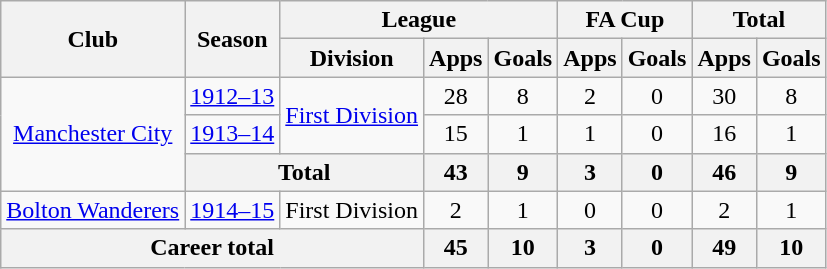<table class="wikitable" style="text-align: center;">
<tr>
<th rowspan="2">Club</th>
<th rowspan="2">Season</th>
<th colspan="3">League</th>
<th colspan="2">FA Cup</th>
<th colspan="2">Total</th>
</tr>
<tr>
<th>Division</th>
<th>Apps</th>
<th>Goals</th>
<th>Apps</th>
<th>Goals</th>
<th>Apps</th>
<th>Goals</th>
</tr>
<tr>
<td rowspan="3"><a href='#'>Manchester City</a></td>
<td><a href='#'>1912–13</a></td>
<td rowspan="2"><a href='#'>First Division</a></td>
<td>28</td>
<td>8</td>
<td>2</td>
<td>0</td>
<td>30</td>
<td>8</td>
</tr>
<tr>
<td><a href='#'>1913–14</a></td>
<td>15</td>
<td>1</td>
<td>1</td>
<td>0</td>
<td>16</td>
<td>1</td>
</tr>
<tr>
<th colspan="2">Total</th>
<th>43</th>
<th>9</th>
<th>3</th>
<th>0</th>
<th>46</th>
<th>9</th>
</tr>
<tr>
<td><a href='#'>Bolton Wanderers</a></td>
<td><a href='#'>1914–15</a></td>
<td>First Division</td>
<td>2</td>
<td>1</td>
<td>0</td>
<td>0</td>
<td>2</td>
<td>1</td>
</tr>
<tr>
<th colspan="3">Career total</th>
<th>45</th>
<th>10</th>
<th>3</th>
<th>0</th>
<th>49</th>
<th>10</th>
</tr>
</table>
